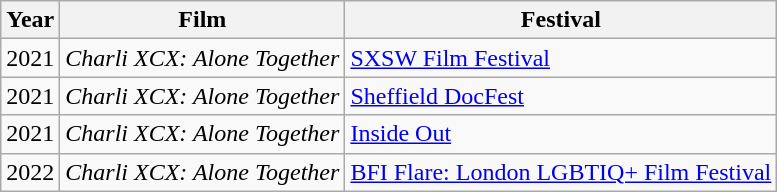<table class="wikitable">
<tr>
<th>Year</th>
<th>Film</th>
<th>Festival</th>
</tr>
<tr>
<td>2021</td>
<td><em>Charli XCX: Alone Together</em></td>
<td><a href='#'>SXSW Film Festival</a></td>
</tr>
<tr>
<td>2021</td>
<td><em>Charli XCX: Alone Together</em></td>
<td><a href='#'>Sheffield DocFest</a></td>
</tr>
<tr>
<td>2021</td>
<td><em>Charli XCX: Alone Together</em></td>
<td><a href='#'>Inside Out</a></td>
</tr>
<tr>
<td>2022</td>
<td><em>Charli XCX: Alone Together</em></td>
<td><a href='#'>BFI Flare: London LGBTIQ+ Film Festival</a></td>
</tr>
</table>
